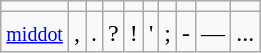<table class="wikitable" style="line-height: 1.2">
<tr align=center>
<td></td>
<td></td>
<td></td>
<td></td>
<td></td>
<td></td>
<td></td>
<td></td>
<td></td>
<td></td>
</tr>
<tr align=center>
<td><small><a href='#'>middot</a></small></td>
<td>,</td>
<td>.</td>
<td>?</td>
<td>!</td>
<td>'</td>
<td>;</td>
<td>-</td>
<td>—</td>
<td>...</td>
</tr>
</table>
